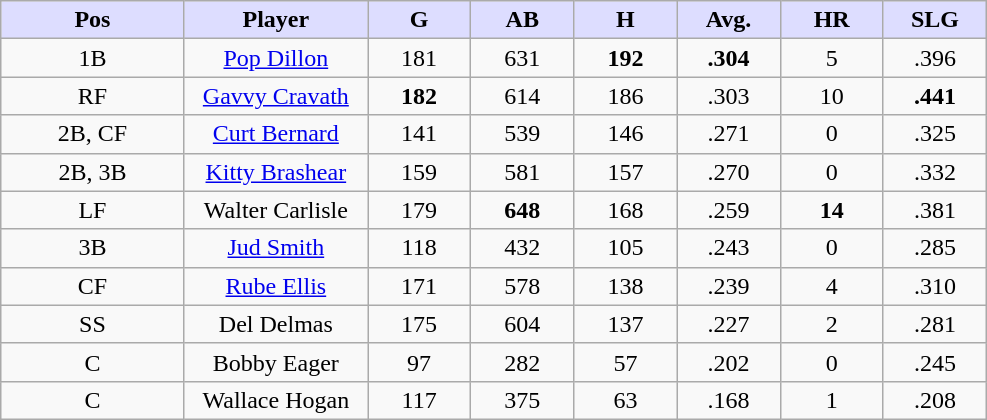<table class="wikitable sortable">
<tr>
<th style="background:#ddf; width:16%;">Pos</th>
<th style="background:#ddf; width:16%;">Player</th>
<th style="background:#ddf; width:9%;">G</th>
<th style="background:#ddf; width:9%;">AB</th>
<th style="background:#ddf; width:9%;">H</th>
<th style="background:#ddf; width:9%;">Avg.</th>
<th style="background:#ddf; width:9%;">HR</th>
<th style="background:#ddf; width:9%;">SLG</th>
</tr>
<tr style="text-align:center;">
<td>1B</td>
<td><a href='#'>Pop Dillon</a></td>
<td>181</td>
<td>631</td>
<td><strong>192</strong></td>
<td><strong>.304</strong></td>
<td>5</td>
<td>.396</td>
</tr>
<tr style="text-align:center;">
<td>RF</td>
<td><a href='#'>Gavvy Cravath</a></td>
<td><strong>182</strong></td>
<td>614</td>
<td>186</td>
<td>.303</td>
<td>10</td>
<td><strong>.441</strong></td>
</tr>
<tr style="text-align:center;">
<td>2B, CF</td>
<td><a href='#'>Curt Bernard</a></td>
<td>141</td>
<td>539</td>
<td>146</td>
<td>.271</td>
<td>0</td>
<td>.325</td>
</tr>
<tr style="text-align:center;">
<td>2B, 3B</td>
<td><a href='#'>Kitty Brashear</a></td>
<td>159</td>
<td>581</td>
<td>157</td>
<td>.270</td>
<td>0</td>
<td>.332</td>
</tr>
<tr style="text-align:center;">
<td>LF</td>
<td>Walter Carlisle</td>
<td>179</td>
<td><strong>648</strong></td>
<td>168</td>
<td>.259</td>
<td><strong>14</strong></td>
<td>.381</td>
</tr>
<tr style="text-align:center;">
<td>3B</td>
<td><a href='#'>Jud Smith</a></td>
<td>118</td>
<td>432</td>
<td>105</td>
<td>.243</td>
<td>0</td>
<td>.285</td>
</tr>
<tr style="text-align:center;">
<td>CF</td>
<td><a href='#'>Rube Ellis</a></td>
<td>171</td>
<td>578</td>
<td>138</td>
<td>.239</td>
<td>4</td>
<td>.310</td>
</tr>
<tr style="text-align:center;">
<td>SS</td>
<td>Del Delmas</td>
<td>175</td>
<td>604</td>
<td>137</td>
<td>.227</td>
<td>2</td>
<td>.281</td>
</tr>
<tr style="text-align:center;">
<td>C</td>
<td>Bobby Eager</td>
<td>97</td>
<td>282</td>
<td>57</td>
<td>.202</td>
<td>0</td>
<td>.245</td>
</tr>
<tr style="text-align:center;">
<td>C</td>
<td>Wallace Hogan</td>
<td>117</td>
<td>375</td>
<td>63</td>
<td>.168</td>
<td>1</td>
<td>.208</td>
</tr>
</table>
